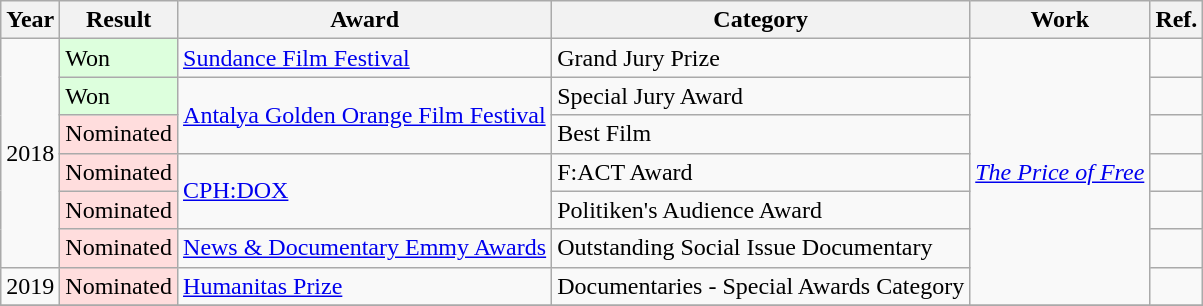<table class="wikitable">
<tr>
<th>Year</th>
<th>Result</th>
<th>Award</th>
<th>Category</th>
<th>Work</th>
<th>Ref.</th>
</tr>
<tr>
<td rowspan="6">2018</td>
<td style="background: #ddffdd">Won</td>
<td><a href='#'>Sundance Film Festival</a></td>
<td>Grand Jury Prize</td>
<td rowspan="7"><em><a href='#'>The Price of Free</a></em></td>
<td></td>
</tr>
<tr>
<td style="background: #ddffdd">Won</td>
<td rowspan="2"><a href='#'>Antalya Golden Orange Film Festival</a></td>
<td>Special Jury Award</td>
<td></td>
</tr>
<tr>
<td style="background: #ffdddd">Nominated</td>
<td>Best Film</td>
<td></td>
</tr>
<tr>
<td style="background: #ffdddd">Nominated</td>
<td rowspan="2"><a href='#'>CPH:DOX</a></td>
<td>F:ACT Award</td>
<td></td>
</tr>
<tr>
<td style="background: #ffdddd">Nominated</td>
<td>Politiken's Audience Award</td>
<td></td>
</tr>
<tr>
<td style="background: #ffdddd">Nominated</td>
<td><a href='#'>News & Documentary Emmy Awards</a></td>
<td>Outstanding Social Issue Documentary</td>
<td></td>
</tr>
<tr>
<td>2019</td>
<td style="background: #ffdddd">Nominated</td>
<td><a href='#'>Humanitas Prize</a></td>
<td>Documentaries - Special Awards Category</td>
<td></td>
</tr>
<tr>
</tr>
</table>
